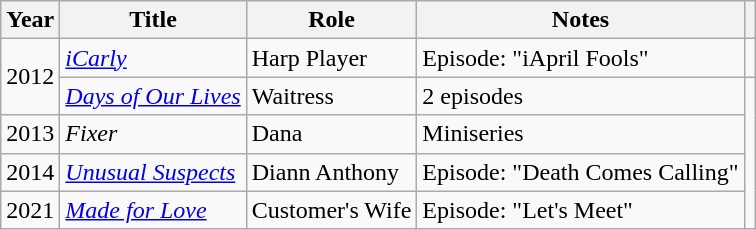<table class="wikitable sortable plainrowheaders">
<tr style="text-align:center;">
<th scope="col">Year</th>
<th scope="col">Title</th>
<th scope="col">Role</th>
<th scope="col">Notes</th>
<th></th>
</tr>
<tr>
<td rowspan="2">2012</td>
<td><em><a href='#'>iCarly</a></em></td>
<td>Harp Player</td>
<td>Episode: "iApril Fools"</td>
<td align="center"></td>
</tr>
<tr>
<td><em><a href='#'>Days of Our Lives</a></em></td>
<td>Waitress</td>
<td>2 episodes</td>
<td rowspan="4"></td>
</tr>
<tr>
<td>2013</td>
<td><em>Fixer</em></td>
<td>Dana</td>
<td>Miniseries</td>
</tr>
<tr>
<td>2014</td>
<td><em><a href='#'>Unusual Suspects</a></em></td>
<td>Diann Anthony</td>
<td>Episode: "Death Comes Calling"</td>
</tr>
<tr>
<td>2021</td>
<td><em><a href='#'>Made for Love</a></em></td>
<td>Customer's Wife</td>
<td>Episode: "Let's Meet"</td>
</tr>
</table>
